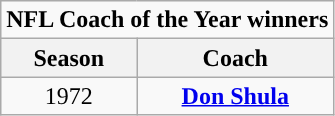<table class="wikitable" style="text-align:center">
<tr>
<td colspan="2"><strong>NFL Coach of the Year winners</strong></td>
</tr>
<tr>
<th>Season</th>
<th>Coach</th>
</tr>
<tr>
<td>1972</td>
<td><strong><a href='#'>Don Shula</a></strong></td>
</tr>
</table>
